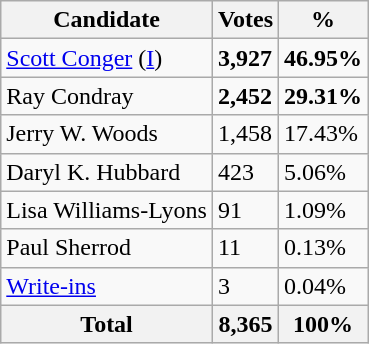<table class="wikitable">
<tr>
<th>Candidate</th>
<th>Votes</th>
<th>%</th>
</tr>
<tr>
<td><a href='#'>Scott Conger</a> (<a href='#'>I</a>)</td>
<td><strong>3,927</strong></td>
<td><strong>46.95%</strong></td>
</tr>
<tr>
<td>Ray Condray</td>
<td><strong>2,452</strong></td>
<td><strong>29.31%</strong></td>
</tr>
<tr>
<td>Jerry W. Woods</td>
<td>1,458</td>
<td>17.43%</td>
</tr>
<tr>
<td>Daryl K. Hubbard</td>
<td>423</td>
<td>5.06%</td>
</tr>
<tr>
<td>Lisa Williams-Lyons</td>
<td>91</td>
<td>1.09%</td>
</tr>
<tr>
<td>Paul Sherrod</td>
<td>11</td>
<td>0.13%</td>
</tr>
<tr>
<td><a href='#'>Write-ins</a></td>
<td>3</td>
<td>0.04%</td>
</tr>
<tr>
<th>Total</th>
<th>8,365</th>
<th>100%</th>
</tr>
</table>
